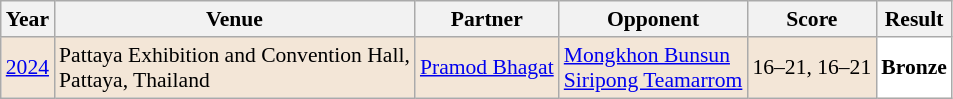<table class="sortable wikitable" style="font-size: 90%;">
<tr>
<th>Year</th>
<th>Venue</th>
<th>Partner</th>
<th>Opponent</th>
<th>Score</th>
<th>Result</th>
</tr>
<tr style="background:#F3E6D7">
<td align="center"><a href='#'>2024</a></td>
<td align="left">Pattaya Exhibition and Convention Hall,<br>Pattaya, Thailand</td>
<td align="left"> <a href='#'>Pramod Bhagat</a></td>
<td align="left"> <a href='#'>Mongkhon Bunsun</a><br>  <a href='#'>Siripong Teamarrom</a></td>
<td align="left">16–21, 16–21</td>
<td style="text-align:left; background:white"> <strong>Bronze</strong></td>
</tr>
</table>
